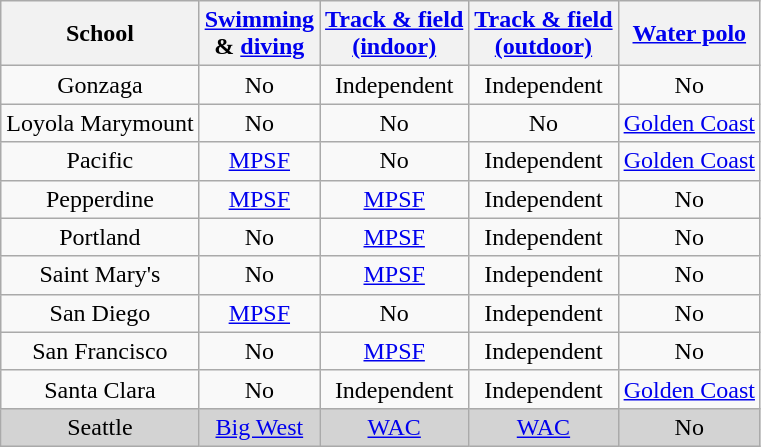<table class="wikitable sortable">
<tr style="text-align:center">
<th>School</th>
<th><a href='#'>Swimming</a> <br> & <a href='#'>diving</a></th>
<th><a href='#'>Track & field <br> (indoor)</a></th>
<th><a href='#'>Track & field <br> (outdoor)</a></th>
<th><a href='#'>Water polo</a></th>
</tr>
<tr style="text-align:center">
<td>Gonzaga</td>
<td>No</td>
<td>Independent</td>
<td>Independent</td>
<td>No</td>
</tr>
<tr style="text-align:center">
<td>Loyola Marymount</td>
<td>No</td>
<td>No</td>
<td>No</td>
<td><a href='#'>Golden Coast</a></td>
</tr>
<tr style="text-align:center">
<td>Pacific</td>
<td><a href='#'>MPSF</a></td>
<td>No</td>
<td>Independent</td>
<td><a href='#'>Golden Coast</a></td>
</tr>
<tr style="text-align:center">
<td>Pepperdine</td>
<td><a href='#'>MPSF</a></td>
<td><a href='#'>MPSF</a></td>
<td>Independent</td>
<td>No</td>
</tr>
<tr style="text-align:center">
<td>Portland</td>
<td>No</td>
<td><a href='#'>MPSF</a></td>
<td>Independent</td>
<td>No</td>
</tr>
<tr style="text-align:center">
<td>Saint Mary's</td>
<td>No</td>
<td><a href='#'>MPSF</a></td>
<td>Independent</td>
<td>No</td>
</tr>
<tr style="text-align:center">
<td>San Diego</td>
<td><a href='#'>MPSF</a></td>
<td>No</td>
<td>Independent</td>
<td>No</td>
</tr>
<tr style="text-align:center">
<td>San Francisco</td>
<td>No</td>
<td><a href='#'>MPSF</a></td>
<td>Independent</td>
<td>No</td>
</tr>
<tr style="text-align:center">
<td>Santa Clara</td>
<td>No</td>
<td>Independent</td>
<td>Independent</td>
<td><a href='#'>Golden Coast</a></td>
</tr>
<tr bgcolor=lightgray align=center>
<td>Seattle</td>
<td><a href='#'>Big West</a></td>
<td><a href='#'>WAC</a></td>
<td><a href='#'>WAC</a></td>
<td>No</td>
</tr>
</table>
